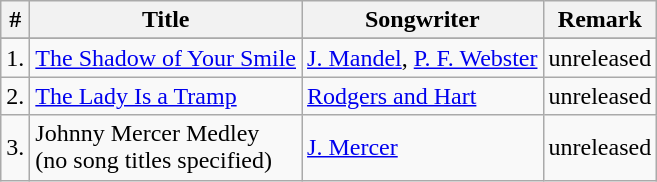<table class="wikitable">
<tr>
<th>#</th>
<th>Title</th>
<th>Songwriter</th>
<th>Remark</th>
</tr>
<tr bgcolor="#ebf5ff">
</tr>
<tr>
<td>1.</td>
<td><a href='#'>The Shadow of Your Smile</a></td>
<td><a href='#'>J. Mandel</a>, <a href='#'>P. F. Webster</a></td>
<td>unreleased</td>
</tr>
<tr>
<td>2.</td>
<td><a href='#'>The Lady Is a Tramp</a></td>
<td><a href='#'>Rodgers and Hart</a></td>
<td>unreleased</td>
</tr>
<tr>
<td>3.</td>
<td>Johnny Mercer Medley<br>(no song titles specified)</td>
<td><a href='#'>J. Mercer</a></td>
<td>unreleased</td>
</tr>
</table>
